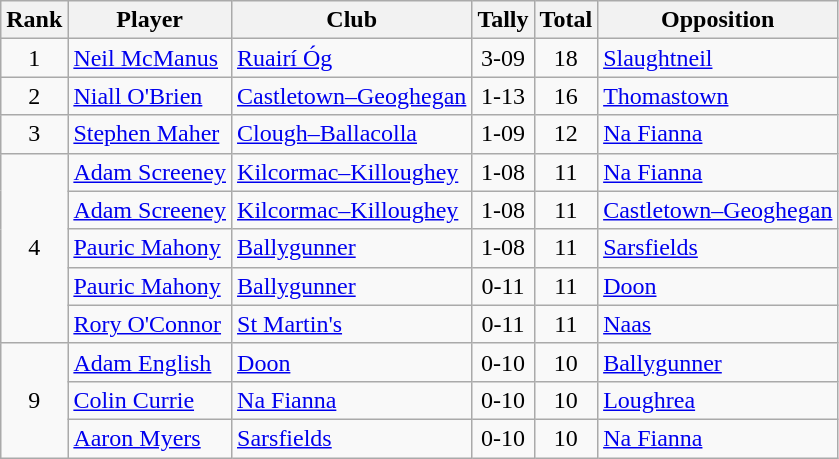<table class="wikitable">
<tr>
<th>Rank</th>
<th>Player</th>
<th>Club</th>
<th>Tally</th>
<th>Total</th>
<th>Opposition</th>
</tr>
<tr>
<td rowspan="1" style="text-align:center;">1</td>
<td><a href='#'>Neil McManus</a></td>
<td><a href='#'>Ruairí Óg</a></td>
<td align=center>3-09</td>
<td align=center>18</td>
<td><a href='#'>Slaughtneil</a></td>
</tr>
<tr>
<td rowspan="1" style="text-align:center;">2</td>
<td><a href='#'>Niall O'Brien</a></td>
<td><a href='#'>Castletown–Geoghegan</a></td>
<td align=center>1-13</td>
<td align=center>16</td>
<td><a href='#'>Thomastown</a></td>
</tr>
<tr>
<td rowspan="1" style="text-align:center;">3</td>
<td><a href='#'>Stephen Maher</a></td>
<td><a href='#'>Clough–Ballacolla</a></td>
<td align=center>1-09</td>
<td align=center>12</td>
<td><a href='#'>Na Fianna</a></td>
</tr>
<tr>
<td rowspan="5" style="text-align:center;">4</td>
<td><a href='#'>Adam Screeney</a></td>
<td><a href='#'>Kilcormac–Killoughey</a></td>
<td align=center>1-08</td>
<td align=center>11</td>
<td><a href='#'>Na Fianna</a></td>
</tr>
<tr>
<td><a href='#'>Adam Screeney</a></td>
<td><a href='#'>Kilcormac–Killoughey</a></td>
<td align=center>1-08</td>
<td align=center>11</td>
<td><a href='#'>Castletown–Geoghegan</a></td>
</tr>
<tr>
<td><a href='#'>Pauric Mahony</a></td>
<td><a href='#'>Ballygunner</a></td>
<td align=center>1-08</td>
<td align=center>11</td>
<td><a href='#'>Sarsfields</a></td>
</tr>
<tr>
<td><a href='#'>Pauric Mahony</a></td>
<td><a href='#'>Ballygunner</a></td>
<td align=center>0-11</td>
<td align=center>11</td>
<td><a href='#'>Doon</a></td>
</tr>
<tr>
<td><a href='#'>Rory O'Connor</a></td>
<td><a href='#'>St Martin's</a></td>
<td align=center>0-11</td>
<td align=center>11</td>
<td><a href='#'>Naas</a></td>
</tr>
<tr>
<td rowspan="3" style="text-align:center;">9</td>
<td><a href='#'>Adam English</a></td>
<td><a href='#'>Doon</a></td>
<td align=center>0-10</td>
<td align=center>10</td>
<td><a href='#'>Ballygunner</a></td>
</tr>
<tr>
<td><a href='#'>Colin Currie</a></td>
<td><a href='#'>Na Fianna</a></td>
<td align=center>0-10</td>
<td align=center>10</td>
<td><a href='#'>Loughrea</a></td>
</tr>
<tr>
<td><a href='#'>Aaron Myers</a></td>
<td><a href='#'>Sarsfields</a></td>
<td align=center>0-10</td>
<td align=center>10</td>
<td><a href='#'>Na Fianna</a></td>
</tr>
</table>
